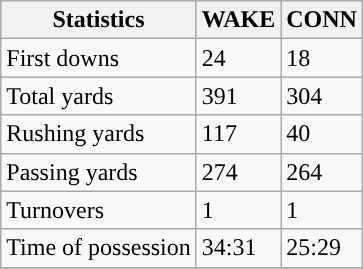<table class="wikitable" style="float: left;">
<tr>
<th>Statistics</th>
<th>WAKE</th>
<th>CONN</th>
</tr>
<tr>
<td>First downs</td>
<td>24</td>
<td>18</td>
</tr>
<tr>
<td>Total yards</td>
<td>391</td>
<td>304</td>
</tr>
<tr>
<td>Rushing yards</td>
<td>117</td>
<td>40</td>
</tr>
<tr>
<td>Passing yards</td>
<td>274</td>
<td>264</td>
</tr>
<tr>
<td>Turnovers</td>
<td>1</td>
<td>1</td>
</tr>
<tr>
<td>Time of possession</td>
<td>34:31</td>
<td>25:29</td>
</tr>
<tr>
</tr>
</table>
